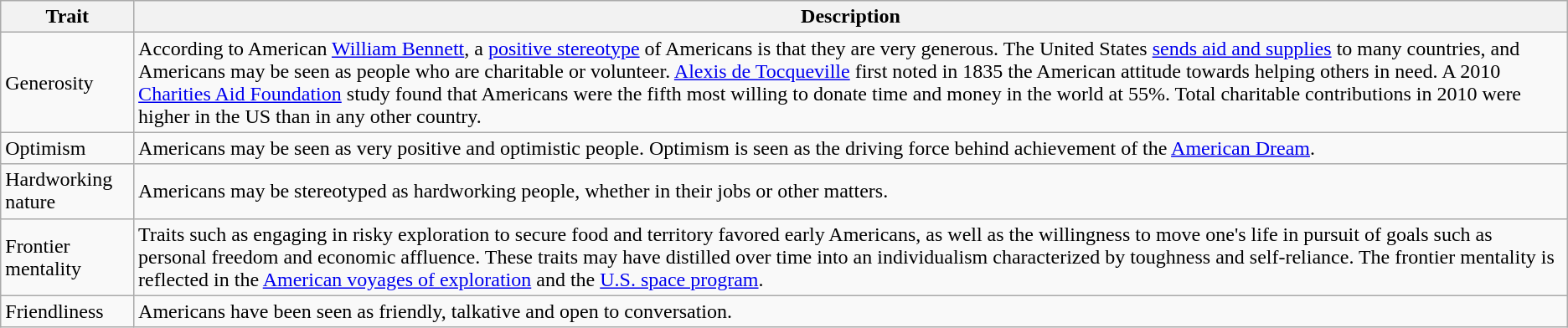<table class="wikitable">
<tr>
<th>Trait</th>
<th>Description</th>
</tr>
<tr>
<td>Generosity</td>
<td>According to American <a href='#'>William Bennett</a>, a <a href='#'>positive stereotype</a> of Americans is that they are very generous. The United States <a href='#'>sends aid and supplies</a> to many countries, and Americans may be seen as people who are charitable or volunteer. <a href='#'>Alexis de Tocqueville</a> first noted in 1835 the American attitude towards helping others in need. A 2010 <a href='#'>Charities Aid Foundation</a> study found that Americans were the fifth most willing to donate time and money in the world at 55%. Total charitable contributions in 2010 were higher in the US than in any other country.</td>
</tr>
<tr>
<td>Optimism</td>
<td>Americans may be seen as very positive and optimistic people. Optimism is seen as the driving force behind achievement of the <a href='#'>American Dream</a>.</td>
</tr>
<tr>
<td>Hardworking nature</td>
<td>Americans may be stereotyped as hardworking people, whether in their jobs or other matters.</td>
</tr>
<tr>
<td>Frontier mentality</td>
<td>Traits such as engaging in risky exploration to secure food and territory favored early Americans, as well as the willingness to move one's life in pursuit of goals such as personal freedom and economic affluence. These traits may have distilled over time into an individualism characterized by toughness and self-reliance. The frontier mentality is reflected in the <a href='#'>American voyages of exploration</a> and the <a href='#'>U.S. space program</a>.</td>
</tr>
<tr>
<td>Friendliness</td>
<td>Americans have been seen as friendly, talkative and open to conversation.</td>
</tr>
</table>
